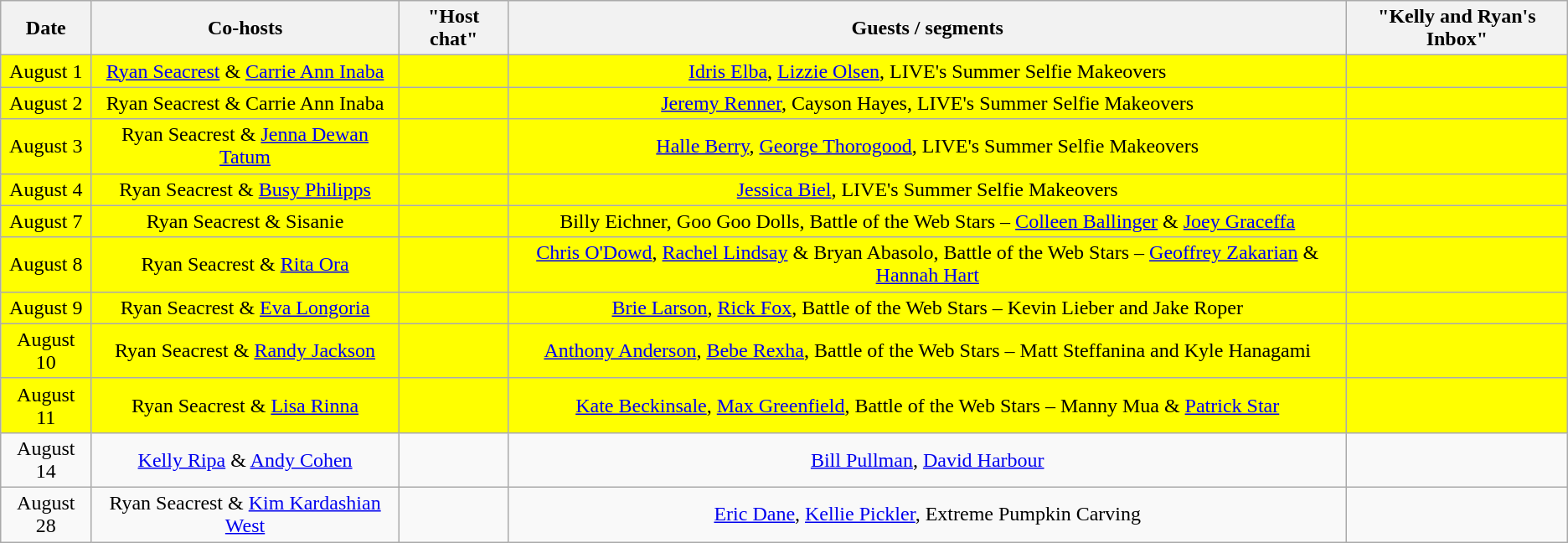<table class="wikitable sortable" style="text-align:center;">
<tr>
<th>Date</th>
<th>Co-hosts</th>
<th>"Host chat"</th>
<th>Guests / segments</th>
<th>"Kelly and Ryan's Inbox"</th>
</tr>
<tr style="background:yellow;">
<td>August 1</td>
<td><a href='#'>Ryan Seacrest</a> & <a href='#'>Carrie Ann Inaba</a></td>
<td></td>
<td><a href='#'>Idris Elba</a>, <a href='#'>Lizzie Olsen</a>, LIVE's Summer Selfie Makeovers</td>
<td></td>
</tr>
<tr style="background:yellow;">
<td>August 2</td>
<td>Ryan Seacrest & Carrie Ann Inaba</td>
<td></td>
<td><a href='#'>Jeremy Renner</a>, Cayson Hayes, LIVE's Summer Selfie Makeovers</td>
<td></td>
</tr>
<tr style="background:yellow;">
<td>August 3</td>
<td>Ryan Seacrest & <a href='#'>Jenna Dewan Tatum</a></td>
<td></td>
<td><a href='#'>Halle Berry</a>, <a href='#'>George Thorogood</a>, LIVE's Summer Selfie Makeovers</td>
<td></td>
</tr>
<tr style="background:yellow;">
<td>August 4</td>
<td>Ryan Seacrest & <a href='#'>Busy Philipps</a></td>
<td></td>
<td><a href='#'>Jessica Biel</a>, LIVE's Summer Selfie Makeovers</td>
<td></td>
</tr>
<tr style="background:yellow;">
<td>August 7</td>
<td>Ryan Seacrest & Sisanie</td>
<td></td>
<td>Billy Eichner, Goo Goo Dolls, Battle of the Web Stars – <a href='#'>Colleen Ballinger</a> & <a href='#'>Joey Graceffa</a></td>
<td></td>
</tr>
<tr style="background:yellow;">
<td>August 8</td>
<td>Ryan Seacrest & <a href='#'>Rita Ora</a></td>
<td></td>
<td><a href='#'>Chris O'Dowd</a>, <a href='#'>Rachel Lindsay</a> & Bryan Abasolo, Battle of the Web Stars – <a href='#'>Geoffrey Zakarian</a> & <a href='#'>Hannah Hart</a></td>
<td></td>
</tr>
<tr style="background:yellow;">
<td>August 9</td>
<td>Ryan Seacrest & <a href='#'>Eva Longoria</a></td>
<td></td>
<td><a href='#'>Brie Larson</a>, <a href='#'>Rick Fox</a>, Battle of the Web Stars – Kevin Lieber and Jake Roper</td>
<td></td>
</tr>
<tr style="background:yellow;">
<td>August 10</td>
<td>Ryan Seacrest & <a href='#'>Randy Jackson</a></td>
<td></td>
<td><a href='#'>Anthony Anderson</a>, <a href='#'>Bebe Rexha</a>, Battle of the Web Stars – Matt Steffanina and Kyle Hanagami</td>
<td></td>
</tr>
<tr style="background:yellow;">
<td>August 11</td>
<td>Ryan Seacrest & <a href='#'>Lisa Rinna</a></td>
<td></td>
<td><a href='#'>Kate Beckinsale</a>, <a href='#'>Max Greenfield</a>, Battle of the Web Stars – Manny Mua & <a href='#'>Patrick Star</a></td>
<td></td>
</tr>
<tr>
<td>August 14</td>
<td><a href='#'>Kelly Ripa</a> & <a href='#'>Andy Cohen</a></td>
<td></td>
<td><a href='#'>Bill Pullman</a>, <a href='#'>David Harbour</a></td>
<td></td>
</tr>
<tr>
<td>August 28</td>
<td>Ryan Seacrest & <a href='#'>Kim Kardashian West</a></td>
<td></td>
<td><a href='#'>Eric Dane</a>, <a href='#'>Kellie Pickler</a>, Extreme Pumpkin Carving</td>
<td></td>
</tr>
</table>
